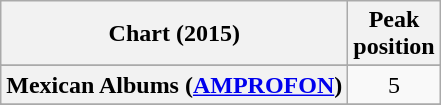<table class="wikitable sortable plainrowheaders" style="text-align:center">
<tr>
<th scope="col">Chart (2015)</th>
<th scope="col">Peak<br>position</th>
</tr>
<tr>
</tr>
<tr>
</tr>
<tr>
</tr>
<tr>
</tr>
<tr>
</tr>
<tr>
</tr>
<tr>
</tr>
<tr>
</tr>
<tr>
</tr>
<tr>
</tr>
<tr>
</tr>
<tr>
</tr>
<tr>
</tr>
<tr>
</tr>
<tr>
<th scope="row">Mexican Albums (<a href='#'>AMPROFON</a>)</th>
<td style="text-align:center;">5</td>
</tr>
<tr>
</tr>
<tr>
</tr>
<tr>
</tr>
<tr>
</tr>
<tr>
</tr>
<tr>
</tr>
<tr>
</tr>
<tr>
</tr>
<tr>
</tr>
<tr>
</tr>
<tr>
</tr>
<tr>
</tr>
</table>
